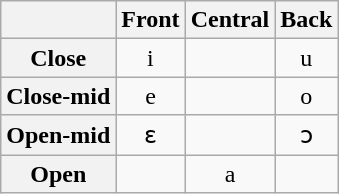<table class="wikitable">
<tr>
<th></th>
<th>Front</th>
<th>Central</th>
<th>Back</th>
</tr>
<tr align="center">
<th>Close</th>
<td>i</td>
<td></td>
<td>u</td>
</tr>
<tr align="center">
<th>Close-mid</th>
<td>e</td>
<td></td>
<td>o</td>
</tr>
<tr align="center">
<th>Open-mid</th>
<td>ɛ</td>
<td></td>
<td>ɔ</td>
</tr>
<tr align="center">
<th>Open</th>
<td></td>
<td>a</td>
<td></td>
</tr>
</table>
